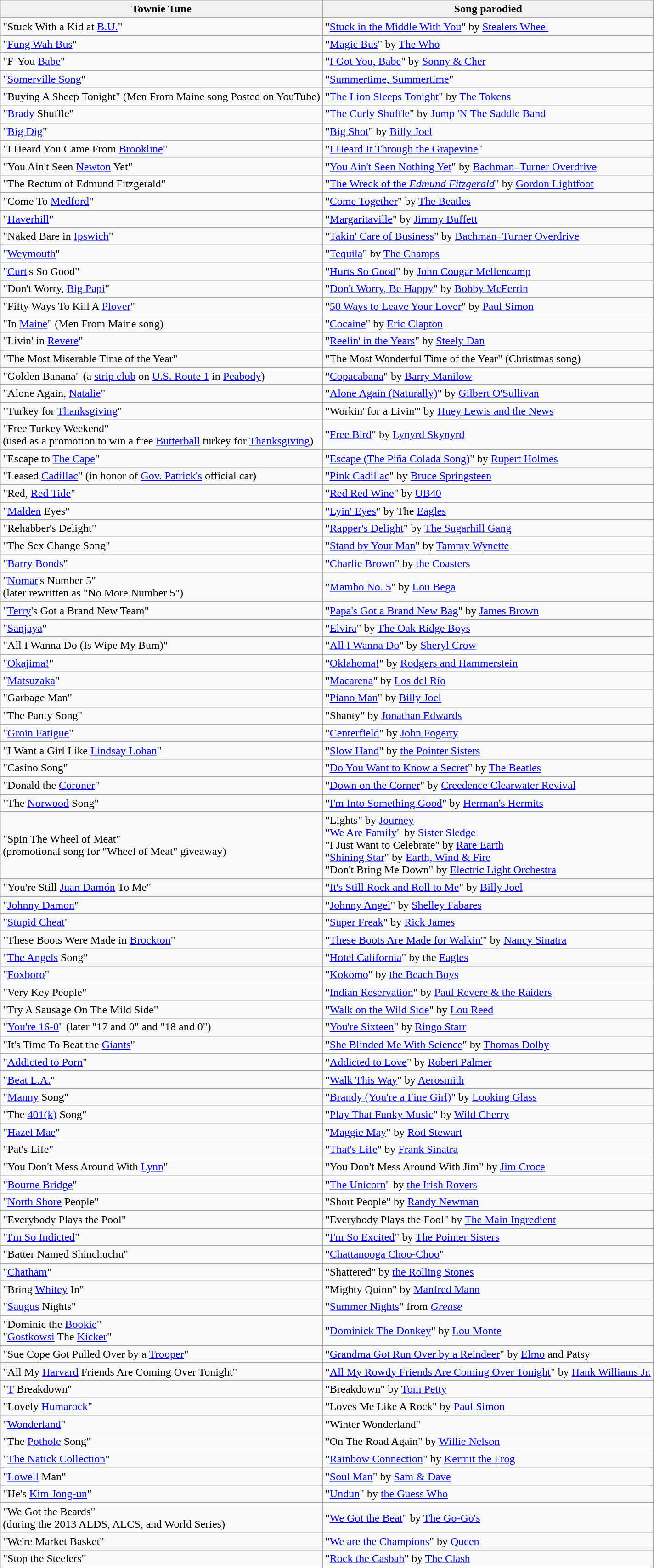<table class="wikitable">
<tr>
<th>Townie Tune</th>
<th>Song parodied</th>
</tr>
<tr>
<td>"Stuck With a Kid at <a href='#'>B.U.</a>"</td>
<td>"<a href='#'>Stuck in the Middle With You</a>" by <a href='#'>Stealers Wheel</a></td>
</tr>
<tr>
<td>"<a href='#'>Fung Wah Bus</a>"</td>
<td>"<a href='#'>Magic Bus</a>" by <a href='#'>The Who</a></td>
</tr>
<tr>
<td>"F-You <a href='#'>Babe</a>"</td>
<td>"<a href='#'>I Got You, Babe</a>" by <a href='#'>Sonny & Cher</a></td>
</tr>
<tr>
<td>"<a href='#'>Somerville Song</a>"</td>
<td>"<a href='#'>Summertime, Summertime</a>"</td>
</tr>
<tr>
<td>"Buying A Sheep Tonight" (Men From Maine song Posted on YouTube)</td>
<td>"<a href='#'>The Lion Sleeps Tonight</a>" by <a href='#'>The Tokens</a></td>
</tr>
<tr>
<td>"<a href='#'>Brady</a> Shuffle"</td>
<td>"<a href='#'>The Curly Shuffle</a>" by <a href='#'>Jump 'N The Saddle Band</a></td>
</tr>
<tr>
<td>"<a href='#'>Big Dig</a>"</td>
<td>"<a href='#'>Big Shot</a>" by <a href='#'>Billy Joel</a></td>
</tr>
<tr>
<td>"I Heard You Came From <a href='#'>Brookline</a>"</td>
<td>"<a href='#'>I Heard It Through the Grapevine</a>"</td>
</tr>
<tr>
<td>"You Ain't Seen <a href='#'>Newton</a> Yet"</td>
<td>"<a href='#'>You Ain't Seen Nothing Yet</a>" by <a href='#'>Bachman–Turner Overdrive</a></td>
</tr>
<tr>
<td>"The Rectum of Edmund Fitzgerald"</td>
<td>"<a href='#'>The Wreck of the <em>Edmund Fitzgerald</em></a>" by <a href='#'>Gordon Lightfoot</a></td>
</tr>
<tr>
<td>"Come To <a href='#'>Medford</a>"</td>
<td>"<a href='#'>Come Together</a>" by <a href='#'>The Beatles</a></td>
</tr>
<tr>
<td>"<a href='#'>Haverhill</a>"</td>
<td>"<a href='#'>Margaritaville</a>" by <a href='#'>Jimmy Buffett</a></td>
</tr>
<tr>
<td>"Naked Bare in <a href='#'>Ipswich</a>"</td>
<td>"<a href='#'>Takin' Care of Business</a>" by <a href='#'>Bachman–Turner Overdrive</a></td>
</tr>
<tr>
<td>"<a href='#'>Weymouth</a>"</td>
<td>"<a href='#'>Tequila</a>" by <a href='#'>The Champs</a></td>
</tr>
<tr>
<td>"<a href='#'>Curt</a>'s So Good"</td>
<td>"<a href='#'>Hurts So Good</a>" by <a href='#'>John Cougar Mellencamp</a></td>
</tr>
<tr>
<td>"Don't Worry, <a href='#'>Big Papi</a>"</td>
<td>"<a href='#'>Don't Worry, Be Happy</a>" by <a href='#'>Bobby McFerrin</a></td>
</tr>
<tr>
<td>"Fifty Ways To Kill A <a href='#'>Plover</a>"</td>
<td>"<a href='#'>50 Ways to Leave Your Lover</a>" by <a href='#'>Paul Simon</a></td>
</tr>
<tr>
<td>"In <a href='#'>Maine</a>" (Men From Maine song)</td>
<td>"<a href='#'>Cocaine</a>" by <a href='#'>Eric Clapton</a></td>
</tr>
<tr>
<td>"Livin' in <a href='#'>Revere</a>"</td>
<td>"<a href='#'>Reelin' in the Years</a>" by <a href='#'>Steely Dan</a></td>
</tr>
<tr>
<td>"The Most Miserable Time of the Year"</td>
<td>"The Most Wonderful Time of the Year" (Christmas song)</td>
</tr>
<tr>
<td>"Golden Banana" (a <a href='#'>strip club</a> on <a href='#'>U.S. Route 1</a> in <a href='#'>Peabody</a>)</td>
<td>"<a href='#'>Copacabana</a>" by <a href='#'>Barry Manilow</a></td>
</tr>
<tr>
<td>"Alone Again, <a href='#'>Natalie</a>"</td>
<td>"<a href='#'>Alone Again (Naturally)</a>" by <a href='#'>Gilbert O'Sullivan</a></td>
</tr>
<tr>
<td>"Turkey for <a href='#'>Thanksgiving</a>"</td>
<td>"Workin' for a Livin'" by <a href='#'>Huey Lewis and the News</a></td>
</tr>
<tr>
<td>"Free Turkey Weekend"<br>(used as a promotion to win a free <a href='#'>Butterball</a> turkey for <a href='#'>Thanksgiving</a>)</td>
<td>"<a href='#'>Free Bird</a>" by <a href='#'>Lynyrd Skynyrd</a></td>
</tr>
<tr>
<td>"Escape to <a href='#'>The Cape</a>"</td>
<td>"<a href='#'>Escape (The Piña Colada Song)</a>" by <a href='#'>Rupert Holmes</a></td>
</tr>
<tr>
<td>"Leased <a href='#'>Cadillac</a>" (in honor of <a href='#'>Gov. Patrick's</a> official car)</td>
<td>"<a href='#'>Pink Cadillac</a>" by <a href='#'>Bruce Springsteen</a></td>
</tr>
<tr>
<td>"Red, <a href='#'>Red Tide</a>"</td>
<td>"<a href='#'>Red Red Wine</a>" by <a href='#'>UB40</a></td>
</tr>
<tr>
<td>"<a href='#'>Malden</a> Eyes"</td>
<td>"<a href='#'>Lyin' Eyes</a>" by The <a href='#'>Eagles</a></td>
</tr>
<tr>
<td>"Rehabber's Delight"</td>
<td>"<a href='#'>Rapper's Delight</a>" by <a href='#'>The Sugarhill Gang</a></td>
</tr>
<tr>
<td>"The Sex Change Song"</td>
<td>"<a href='#'>Stand by Your Man</a>" by <a href='#'>Tammy Wynette</a></td>
</tr>
<tr>
<td>"<a href='#'>Barry Bonds</a>"</td>
<td>"<a href='#'>Charlie Brown</a>" by <a href='#'>the Coasters</a></td>
</tr>
<tr>
<td>"<a href='#'>Nomar</a>'s Number 5"<br>(later rewritten as "No More Number 5")</td>
<td>"<a href='#'>Mambo No. 5</a>" by <a href='#'>Lou Bega</a></td>
</tr>
<tr>
<td>"<a href='#'>Terry</a>'s Got a Brand New Team"</td>
<td>"<a href='#'>Papa's Got a Brand New Bag</a>" by <a href='#'>James Brown</a></td>
</tr>
<tr>
<td>"<a href='#'>Sanjaya</a>"</td>
<td>"<a href='#'>Elvira</a>" by <a href='#'>The Oak Ridge Boys</a></td>
</tr>
<tr>
<td>"All I Wanna Do (Is Wipe My Bum)"</td>
<td>"<a href='#'>All I Wanna Do</a>" by <a href='#'>Sheryl Crow</a></td>
</tr>
<tr>
<td>"<a href='#'>Okajima!</a>"</td>
<td>"<a href='#'>Oklahoma!</a>" by <a href='#'>Rodgers and Hammerstein</a></td>
</tr>
<tr>
<td>"<a href='#'>Matsuzaka</a>"</td>
<td>"<a href='#'>Macarena</a>" by <a href='#'>Los del Río</a></td>
</tr>
<tr>
<td>"Garbage Man"</td>
<td>"<a href='#'>Piano Man</a>" by <a href='#'>Billy Joel</a></td>
</tr>
<tr>
<td>"The Panty Song"</td>
<td>"Shanty" by <a href='#'>Jonathan Edwards</a></td>
</tr>
<tr>
<td>"<a href='#'>Groin Fatigue</a>"</td>
<td>"<a href='#'>Centerfield</a>" by <a href='#'>John Fogerty</a></td>
</tr>
<tr>
<td>"I Want a Girl Like <a href='#'>Lindsay Lohan</a>"</td>
<td>"<a href='#'>Slow Hand</a>" by <a href='#'>the Pointer Sisters</a></td>
</tr>
<tr>
<td>"Casino Song"</td>
<td>"<a href='#'>Do You Want to Know a Secret</a>" by <a href='#'>The Beatles</a></td>
</tr>
<tr>
<td>"Donald the <a href='#'>Coroner</a>"</td>
<td>"<a href='#'>Down on the Corner</a>" by <a href='#'>Creedence Clearwater Revival</a></td>
</tr>
<tr>
<td>"The <a href='#'>Norwood</a> Song"</td>
<td>"<a href='#'>I'm Into Something Good</a>" by <a href='#'>Herman's Hermits</a></td>
</tr>
<tr>
<td>"Spin The Wheel of Meat"<br>(promotional song for "Wheel of Meat" giveaway)</td>
<td>"Lights" by <a href='#'>Journey</a><br>"<a href='#'>We Are Family</a>" by <a href='#'>Sister Sledge</a><br>"I Just Want to Celebrate" by <a href='#'>Rare Earth</a><br>"<a href='#'>Shining Star</a>" by <a href='#'>Earth, Wind & Fire</a><br>"Don't Bring Me Down" by <a href='#'>Electric Light Orchestra</a></td>
</tr>
<tr>
<td>"You're Still <a href='#'>Juan Damón</a> To Me"</td>
<td>"<a href='#'>It's Still Rock and Roll to Me</a>" by <a href='#'>Billy Joel</a></td>
</tr>
<tr>
<td>"<a href='#'>Johnny Damon</a>"</td>
<td>"<a href='#'>Johnny Angel</a>" by <a href='#'>Shelley Fabares</a></td>
</tr>
<tr>
<td>"<a href='#'>Stupid Cheat</a>"</td>
<td>"<a href='#'>Super Freak</a>" by <a href='#'>Rick James</a></td>
</tr>
<tr>
<td>"These Boots Were Made in <a href='#'>Brockton</a>"</td>
<td>"<a href='#'>These Boots Are Made for Walkin'</a>" by <a href='#'>Nancy Sinatra</a></td>
</tr>
<tr>
<td>"<a href='#'>The Angels</a> Song"</td>
<td>"<a href='#'>Hotel California</a>" by the <a href='#'>Eagles</a></td>
</tr>
<tr>
<td>"<a href='#'>Foxboro</a>"</td>
<td>"<a href='#'>Kokomo</a>" by <a href='#'>the Beach Boys</a></td>
</tr>
<tr>
<td>"Very Key People"</td>
<td>"<a href='#'>Indian Reservation</a>" by <a href='#'>Paul Revere & the Raiders</a></td>
</tr>
<tr>
<td>"Try A Sausage On The Mild Side"</td>
<td>"<a href='#'>Walk on the Wild Side</a>" by <a href='#'>Lou Reed</a></td>
</tr>
<tr>
<td>"<a href='#'>You're 16-0</a>" (later "17 and 0" and "18 and 0")</td>
<td>"<a href='#'>You're Sixteen</a>" by <a href='#'>Ringo Starr</a></td>
</tr>
<tr>
<td>"It's Time To Beat the <a href='#'>Giants</a>"</td>
<td>"<a href='#'>She Blinded Me With Science</a>" by <a href='#'>Thomas Dolby</a></td>
</tr>
<tr>
<td>"<a href='#'>Addicted to Porn</a>"</td>
<td>"<a href='#'>Addicted to Love</a>" by <a href='#'>Robert Palmer</a></td>
</tr>
<tr>
<td>"<a href='#'>Beat L.A.</a>"</td>
<td>"<a href='#'>Walk This Way</a>" by <a href='#'>Aerosmith</a></td>
</tr>
<tr>
<td>"<a href='#'>Manny</a> Song"</td>
<td>"<a href='#'>Brandy (You're a Fine Girl)</a>" by <a href='#'>Looking Glass</a></td>
</tr>
<tr>
<td>"The <a href='#'>401(k)</a> Song"</td>
<td>"<a href='#'>Play That Funky Music</a>" by <a href='#'>Wild Cherry</a></td>
</tr>
<tr>
<td>"<a href='#'>Hazel Mae</a>"</td>
<td>"<a href='#'>Maggie May</a>" by <a href='#'>Rod Stewart</a></td>
</tr>
<tr>
<td>"Pat's Life"</td>
<td>"<a href='#'>That's Life</a>" by <a href='#'>Frank Sinatra</a></td>
</tr>
<tr>
<td>"You Don't Mess Around With <a href='#'>Lynn</a>"</td>
<td>"You Don't Mess Around With Jim" by <a href='#'>Jim Croce</a></td>
</tr>
<tr>
<td>"<a href='#'>Bourne Bridge</a>"</td>
<td>"<a href='#'>The Unicorn</a>" by <a href='#'>the Irish Rovers</a></td>
</tr>
<tr>
<td>"<a href='#'>North Shore</a> People"</td>
<td>"Short People" by <a href='#'>Randy Newman</a></td>
</tr>
<tr>
<td>"Everybody Plays the Pool"</td>
<td>"Everybody Plays the Fool" by <a href='#'>The Main Ingredient</a></td>
</tr>
<tr>
<td>"<a href='#'>I'm So Indicted</a>"</td>
<td>"<a href='#'>I'm So Excited</a>" by <a href='#'>The Pointer Sisters</a></td>
</tr>
<tr>
<td>"Batter Named Shinchuchu"</td>
<td>"<a href='#'>Chattanooga Choo-Choo</a>"</td>
</tr>
<tr>
<td>"<a href='#'>Chatham</a>"</td>
<td>"Shattered" by <a href='#'>the Rolling Stones</a></td>
</tr>
<tr>
<td>"Bring <a href='#'>Whitey</a> In"</td>
<td>"Mighty Quinn" by <a href='#'>Manfred Mann</a></td>
</tr>
<tr>
<td>"<a href='#'>Saugus</a> Nights"</td>
<td>"<a href='#'>Summer Nights</a>" from <em><a href='#'>Grease</a></em></td>
</tr>
<tr>
<td>"Dominic the <a href='#'>Bookie</a>"<br>"<a href='#'>Gostkowsi</a> The <a href='#'>Kicker</a>"</td>
<td>"<a href='#'>Dominick The Donkey</a>" by <a href='#'>Lou Monte</a></td>
</tr>
<tr>
<td>"Sue Cope Got Pulled Over by a <a href='#'>Trooper</a>"</td>
<td>"<a href='#'>Grandma Got Run Over by a Reindeer</a>" by <a href='#'>Elmo</a> and Patsy</td>
</tr>
<tr>
<td>"All My <a href='#'>Harvard</a> Friends Are Coming Over Tonight"</td>
<td>"<a href='#'>All My Rowdy Friends Are Coming Over Tonight</a>" by <a href='#'>Hank Williams Jr.</a></td>
</tr>
<tr>
<td>"<a href='#'>T</a> Breakdown"</td>
<td>"Breakdown" by <a href='#'>Tom Petty</a></td>
</tr>
<tr>
<td>"Lovely <a href='#'>Humarock</a>"</td>
<td>"Loves Me Like A Rock" by <a href='#'>Paul Simon</a></td>
</tr>
<tr>
<td>"<a href='#'>Wonderland</a>"</td>
<td>"Winter Wonderland"</td>
</tr>
<tr>
<td>"The <a href='#'>Pothole</a> Song"</td>
<td>"On The Road Again" by <a href='#'>Willie Nelson</a></td>
</tr>
<tr>
<td>"<a href='#'>The Natick Collection</a>"</td>
<td>"<a href='#'>Rainbow Connection</a>" by <a href='#'>Kermit the Frog</a></td>
</tr>
<tr>
<td>"<a href='#'>Lowell</a> Man"</td>
<td>"<a href='#'>Soul Man</a>" by <a href='#'>Sam & Dave</a></td>
</tr>
<tr>
<td>"He's <a href='#'>Kim Jong-un</a>"</td>
<td>"<a href='#'>Undun</a>" by <a href='#'>the Guess Who</a></td>
</tr>
<tr>
<td>"We Got the Beards"<br>(during the 2013 ALDS, ALCS, and World Series)</td>
<td>"<a href='#'>We Got the Beat</a>" by <a href='#'>The Go-Go's</a></td>
</tr>
<tr>
<td>"We're Market Basket"</td>
<td>"<a href='#'>We are the Champions</a>" by <a href='#'>Queen</a></td>
</tr>
<tr>
<td>"Stop the Steelers"</td>
<td>"<a href='#'>Rock the Casbah</a>" by <a href='#'>The Clash</a></td>
</tr>
</table>
